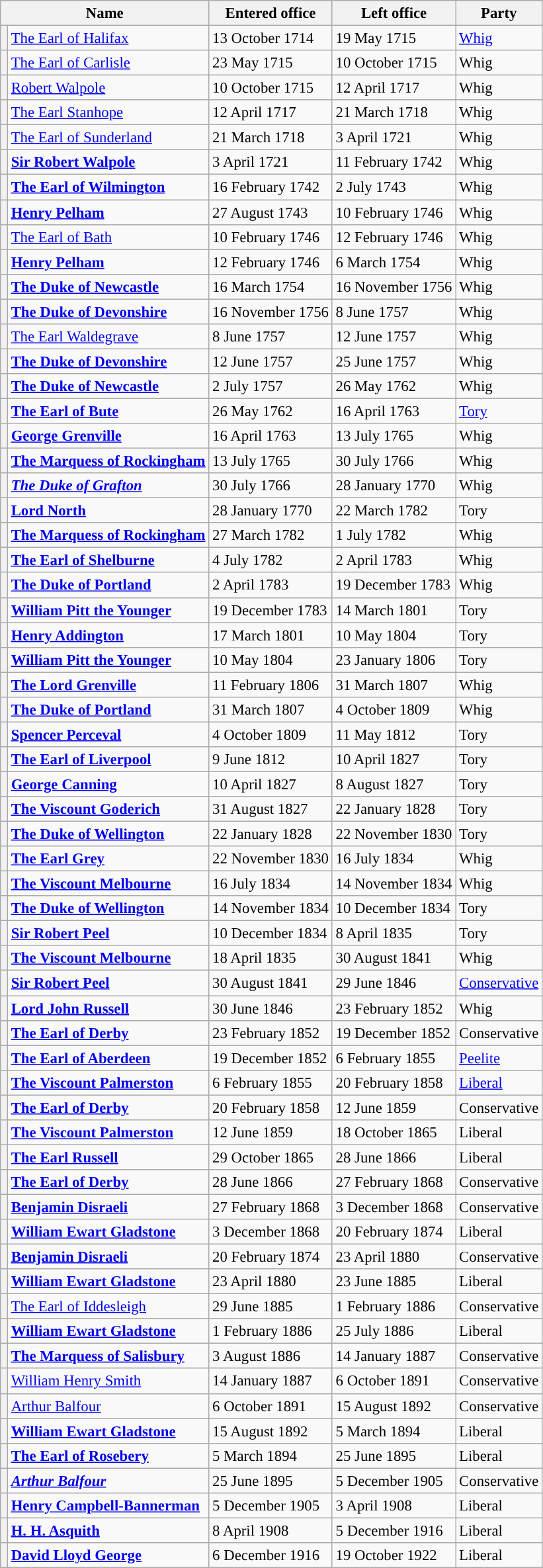<table class="wikitable" style="font-size:95%;">
<tr>
<th colspan=2>Name</th>
<th>Entered office</th>
<th>Left office</th>
<th>Party</th>
</tr>
<tr>
<th style="background-color: "></th>
<td><a href='#'>The Earl of Halifax</a></td>
<td>13 October 1714</td>
<td>19 May 1715</td>
<td><a href='#'>Whig</a></td>
</tr>
<tr>
<th style="background-color: "></th>
<td><a href='#'>The Earl of Carlisle</a></td>
<td>23 May 1715</td>
<td>10 October 1715</td>
<td>Whig</td>
</tr>
<tr>
<th style="background-color: "></th>
<td><a href='#'>Robert Walpole</a></td>
<td>10 October 1715</td>
<td>12 April 1717</td>
<td>Whig</td>
</tr>
<tr>
<th style="background-color: "></th>
<td><a href='#'>The Earl Stanhope</a></td>
<td>12 April 1717</td>
<td>21 March 1718</td>
<td>Whig</td>
</tr>
<tr>
<th style="background-color: "></th>
<td><a href='#'>The Earl of Sunderland</a></td>
<td>21 March 1718</td>
<td>3 April 1721</td>
<td>Whig</td>
</tr>
<tr>
<th style="background-color: "></th>
<td><strong><a href='#'>Sir Robert Walpole</a></strong></td>
<td>3 April 1721</td>
<td>11 February 1742</td>
<td>Whig</td>
</tr>
<tr>
<th style="background-color: "></th>
<td><strong><a href='#'>The Earl of Wilmington</a></strong></td>
<td>16 February 1742</td>
<td>2 July 1743</td>
<td>Whig</td>
</tr>
<tr>
<th style="background-color: "></th>
<td><strong><a href='#'>Henry Pelham</a></strong></td>
<td>27 August 1743</td>
<td>10 February 1746</td>
<td>Whig</td>
</tr>
<tr>
<th style="background-color: "></th>
<td><a href='#'>The Earl of Bath</a></td>
<td>10 February 1746</td>
<td>12 February 1746</td>
<td>Whig</td>
</tr>
<tr>
<th style="background-color: "></th>
<td><strong><a href='#'>Henry Pelham</a></strong></td>
<td>12 February 1746</td>
<td>6 March 1754</td>
<td>Whig</td>
</tr>
<tr>
<th style="background-color: "></th>
<td><strong><a href='#'>The Duke of Newcastle</a></strong></td>
<td>16 March 1754</td>
<td>16 November 1756</td>
<td>Whig</td>
</tr>
<tr>
<th style="background-color: "></th>
<td><strong><a href='#'>The Duke of Devonshire</a></strong></td>
<td>16 November 1756</td>
<td>8 June 1757</td>
<td>Whig</td>
</tr>
<tr>
<th style="background-color: "></th>
<td><a href='#'>The Earl Waldegrave</a></td>
<td>8 June 1757</td>
<td>12 June 1757</td>
<td>Whig</td>
</tr>
<tr>
<th style="background-color: "></th>
<td><strong><a href='#'>The Duke of Devonshire</a></strong></td>
<td>12 June 1757</td>
<td>25 June 1757</td>
<td>Whig</td>
</tr>
<tr>
<th style="background-color: "></th>
<td><strong><a href='#'>The Duke of Newcastle</a></strong></td>
<td>2 July 1757</td>
<td>26 May 1762</td>
<td>Whig</td>
</tr>
<tr>
<th style="background-color: "></th>
<td><strong><a href='#'>The Earl of Bute</a></strong></td>
<td>26 May 1762</td>
<td>16 April 1763</td>
<td><a href='#'>Tory</a></td>
</tr>
<tr>
<th style="background-color: "></th>
<td><strong><a href='#'>George Grenville</a></strong></td>
<td>16 April 1763</td>
<td>13 July 1765</td>
<td>Whig</td>
</tr>
<tr>
<th style="background-color: "></th>
<td><strong><a href='#'>The Marquess of Rockingham</a></strong></td>
<td>13 July 1765</td>
<td>30 July 1766</td>
<td>Whig</td>
</tr>
<tr>
<th style="background-color: "></th>
<td><strong><em><a href='#'>The Duke of Grafton</a></em></strong></td>
<td>30 July 1766</td>
<td>28 January 1770</td>
<td>Whig</td>
</tr>
<tr>
<th style="background-color: "></th>
<td><strong><a href='#'>Lord North</a></strong></td>
<td>28 January 1770</td>
<td>22 March 1782</td>
<td>Tory</td>
</tr>
<tr>
<th style="background-color: "></th>
<td><strong><a href='#'>The Marquess of Rockingham</a></strong></td>
<td>27 March 1782</td>
<td>1 July 1782</td>
<td>Whig</td>
</tr>
<tr>
<th style="background-color: "></th>
<td><strong><a href='#'>The Earl of Shelburne</a></strong></td>
<td>4 July 1782</td>
<td>2 April 1783</td>
<td>Whig</td>
</tr>
<tr>
<th style="background-color: "></th>
<td><strong><a href='#'>The Duke of Portland</a></strong></td>
<td>2 April 1783</td>
<td>19 December 1783</td>
<td>Whig</td>
</tr>
<tr>
<th style="background-color: "></th>
<td><strong><a href='#'>William Pitt the Younger</a></strong></td>
<td>19 December 1783</td>
<td>14 March 1801</td>
<td>Tory</td>
</tr>
<tr>
<th style="background-color: "></th>
<td><strong><a href='#'>Henry Addington</a></strong></td>
<td>17 March 1801</td>
<td>10 May 1804</td>
<td>Tory</td>
</tr>
<tr>
<th style="background-color: "></th>
<td><strong><a href='#'>William Pitt the Younger</a></strong></td>
<td>10 May 1804</td>
<td>23 January 1806</td>
<td>Tory</td>
</tr>
<tr>
<th style="background-color: "></th>
<td><strong><a href='#'>The Lord Grenville</a></strong></td>
<td>11 February 1806</td>
<td>31 March 1807</td>
<td>Whig</td>
</tr>
<tr>
<th style="background-color: "></th>
<td><strong><a href='#'>The Duke of Portland</a></strong></td>
<td>31 March 1807</td>
<td>4 October 1809</td>
<td>Whig</td>
</tr>
<tr>
<th style="background-color: "></th>
<td><strong><a href='#'>Spencer Perceval</a></strong></td>
<td>4 October 1809</td>
<td>11 May 1812</td>
<td>Tory</td>
</tr>
<tr>
<th style="background-color: "></th>
<td><strong><a href='#'>The Earl of Liverpool</a></strong></td>
<td>9 June 1812</td>
<td>10 April 1827</td>
<td>Tory</td>
</tr>
<tr>
<th style="background-color: "></th>
<td><strong><a href='#'>George Canning</a></strong></td>
<td>10 April 1827</td>
<td>8 August 1827</td>
<td>Tory</td>
</tr>
<tr>
<th style="background-color: "></th>
<td><strong><a href='#'>The Viscount Goderich</a></strong></td>
<td>31 August 1827</td>
<td>22 January 1828</td>
<td>Tory</td>
</tr>
<tr>
<th style="background-color: "></th>
<td><strong><a href='#'>The Duke of Wellington</a></strong></td>
<td>22 January 1828</td>
<td>22 November 1830</td>
<td>Tory</td>
</tr>
<tr>
<th style="background-color: "></th>
<td><strong><a href='#'>The Earl Grey</a></strong></td>
<td>22 November 1830</td>
<td>16 July 1834</td>
<td>Whig</td>
</tr>
<tr>
<th style="background-color: "></th>
<td><strong><a href='#'>The Viscount Melbourne</a></strong></td>
<td>16 July 1834</td>
<td>14 November 1834</td>
<td>Whig</td>
</tr>
<tr>
<th style="background-color: "></th>
<td><strong><a href='#'>The Duke of Wellington</a></strong></td>
<td>14 November 1834</td>
<td>10 December 1834</td>
<td>Tory</td>
</tr>
<tr>
<th style="background-color: "></th>
<td><strong><a href='#'>Sir Robert Peel</a></strong></td>
<td>10 December 1834</td>
<td>8 April 1835</td>
<td>Tory</td>
</tr>
<tr>
<th style="background-color: "></th>
<td><strong><a href='#'>The Viscount Melbourne</a></strong></td>
<td>18 April 1835</td>
<td>30 August 1841</td>
<td>Whig</td>
</tr>
<tr>
<th style="background-color: "></th>
<td><strong><a href='#'>Sir Robert Peel</a></strong></td>
<td>30 August 1841</td>
<td>29 June 1846</td>
<td><a href='#'>Conservative</a></td>
</tr>
<tr>
<th style="background-color: "></th>
<td><strong><a href='#'>Lord John Russell</a></strong></td>
<td>30 June 1846</td>
<td>23 February 1852</td>
<td>Whig</td>
</tr>
<tr>
<th style="background-color: "></th>
<td><strong><a href='#'>The Earl of Derby</a></strong></td>
<td>23 February 1852</td>
<td>19 December 1852</td>
<td>Conservative</td>
</tr>
<tr>
<th style="background-color: "></th>
<td><strong><a href='#'>The Earl of Aberdeen</a></strong></td>
<td>19 December 1852</td>
<td>6 February 1855</td>
<td><a href='#'>Peelite</a></td>
</tr>
<tr>
<th style="background-color: "></th>
<td><strong><a href='#'>The Viscount Palmerston</a></strong></td>
<td>6 February 1855</td>
<td>20 February 1858</td>
<td><a href='#'>Liberal</a></td>
</tr>
<tr>
<th style="background-color: "></th>
<td><strong><a href='#'>The Earl of Derby</a></strong></td>
<td>20 February 1858</td>
<td>12 June 1859</td>
<td>Conservative</td>
</tr>
<tr>
<th style="background-color: "></th>
<td><strong><a href='#'>The Viscount Palmerston</a></strong></td>
<td>12 June 1859</td>
<td>18 October 1865</td>
<td>Liberal</td>
</tr>
<tr>
<th style="background-color: "></th>
<td><strong><a href='#'>The Earl Russell</a></strong></td>
<td>29 October 1865</td>
<td>28 June 1866</td>
<td>Liberal</td>
</tr>
<tr>
<th style="background-color: "></th>
<td><strong><a href='#'>The Earl of Derby</a></strong></td>
<td>28 June 1866</td>
<td>27 February 1868</td>
<td>Conservative</td>
</tr>
<tr>
<th style="background-color: "></th>
<td><strong><a href='#'>Benjamin Disraeli</a></strong></td>
<td>27 February 1868</td>
<td>3 December 1868</td>
<td>Conservative</td>
</tr>
<tr>
<th style="background-color: "></th>
<td><strong><a href='#'>William Ewart Gladstone</a></strong></td>
<td>3 December 1868</td>
<td>20 February 1874</td>
<td>Liberal</td>
</tr>
<tr>
<th style="background-color: "></th>
<td><strong><a href='#'>Benjamin Disraeli</a></strong></td>
<td>20 February 1874</td>
<td>23 April 1880</td>
<td>Conservative</td>
</tr>
<tr>
<th style="background-color: "></th>
<td><strong><a href='#'>William Ewart Gladstone</a></strong></td>
<td>23 April 1880</td>
<td>23 June 1885</td>
<td>Liberal</td>
</tr>
<tr>
<th style="background-color: "></th>
<td><a href='#'>The Earl of Iddesleigh</a></td>
<td>29 June 1885</td>
<td>1 February 1886</td>
<td>Conservative</td>
</tr>
<tr>
<th style="background-color: "></th>
<td><strong><a href='#'>William Ewart Gladstone</a></strong></td>
<td>1 February 1886</td>
<td>25 July 1886</td>
<td>Liberal</td>
</tr>
<tr>
<th style="background-color: "></th>
<td><strong><a href='#'>The Marquess of Salisbury</a></strong></td>
<td>3 August 1886</td>
<td>14 January 1887</td>
<td>Conservative</td>
</tr>
<tr>
<th style="background-color: "></th>
<td><a href='#'>William Henry Smith</a></td>
<td>14 January 1887</td>
<td>6 October 1891</td>
<td>Conservative</td>
</tr>
<tr>
<th style="background-color: "></th>
<td><a href='#'>Arthur Balfour</a></td>
<td>6 October 1891</td>
<td>15 August 1892</td>
<td>Conservative</td>
</tr>
<tr>
<th style="background-color: "></th>
<td><strong><a href='#'>William Ewart Gladstone</a></strong></td>
<td>15 August 1892</td>
<td>5 March 1894</td>
<td>Liberal</td>
</tr>
<tr>
<th style="background-color: "></th>
<td><strong><a href='#'>The Earl of Rosebery</a></strong></td>
<td>5 March 1894</td>
<td>25 June 1895</td>
<td>Liberal</td>
</tr>
<tr>
<th style="background-color: "></th>
<td><strong><em><a href='#'>Arthur Balfour</a></em></strong></td>
<td>25 June 1895</td>
<td>5 December 1905</td>
<td>Conservative</td>
</tr>
<tr>
<th style="background-color: "></th>
<td><strong><a href='#'>Henry Campbell-Bannerman</a></strong></td>
<td>5 December 1905</td>
<td>3 April 1908</td>
<td>Liberal</td>
</tr>
<tr>
<th style="background-color: "></th>
<td><strong><a href='#'>H. H. Asquith</a></strong></td>
<td>8 April 1908</td>
<td>5 December 1916</td>
<td>Liberal</td>
</tr>
<tr>
<th style="background-color: "></th>
<td><strong><a href='#'>David Lloyd George</a></strong></td>
<td>6 December 1916</td>
<td>19 October 1922</td>
<td>Liberal</td>
</tr>
</table>
